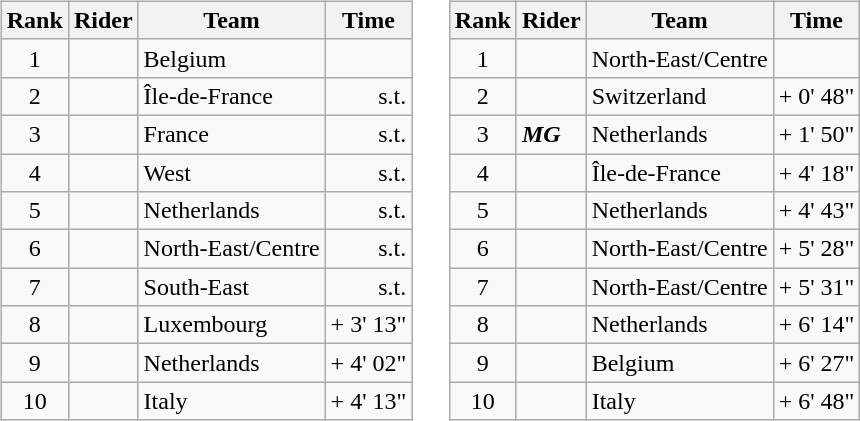<table>
<tr>
<td><br><table class="wikitable">
<tr>
<th scope="col">Rank</th>
<th scope="col">Rider</th>
<th scope="col">Team</th>
<th scope="col">Time</th>
</tr>
<tr>
<td style="text-align:center;">1</td>
<td></td>
<td>Belgium</td>
<td style="text-align:right;"></td>
</tr>
<tr>
<td style="text-align:center;">2</td>
<td></td>
<td>Île-de-France</td>
<td style="text-align:right;">s.t.</td>
</tr>
<tr>
<td style="text-align:center;">3</td>
<td></td>
<td>France</td>
<td style="text-align:right;">s.t.</td>
</tr>
<tr>
<td style="text-align:center;">4</td>
<td></td>
<td>West</td>
<td style="text-align:right;">s.t.</td>
</tr>
<tr>
<td style="text-align:center;">5</td>
<td></td>
<td>Netherlands</td>
<td style="text-align:right;">s.t.</td>
</tr>
<tr>
<td style="text-align:center;">6</td>
<td></td>
<td>North-East/Centre</td>
<td style="text-align:right;">s.t.</td>
</tr>
<tr>
<td style="text-align:center;">7</td>
<td></td>
<td>South-East</td>
<td style="text-align:right;">s.t.</td>
</tr>
<tr>
<td style="text-align:center;">8</td>
<td></td>
<td>Luxembourg</td>
<td style="text-align:right;">+ 3' 13"</td>
</tr>
<tr>
<td style="text-align:center;">9</td>
<td></td>
<td>Netherlands</td>
<td style="text-align:right;">+ 4' 02"</td>
</tr>
<tr>
<td style="text-align:center;">10</td>
<td></td>
<td>Italy</td>
<td style="text-align:right;">+ 4' 13"</td>
</tr>
</table>
</td>
<td></td>
<td><br><table class="wikitable">
<tr>
<th scope="col">Rank</th>
<th scope="col">Rider</th>
<th scope="col">Team</th>
<th scope="col">Time</th>
</tr>
<tr>
<td style="text-align:center;">1</td>
<td> </td>
<td>North-East/Centre</td>
<td style="text-align:right;"></td>
</tr>
<tr>
<td style="text-align:center;">2</td>
<td> </td>
<td>Switzerland</td>
<td style="text-align:right;">+ 0' 48"</td>
</tr>
<tr>
<td style="text-align:center;">3</td>
<td> <strong><em>MG</em></strong></td>
<td>Netherlands</td>
<td style="text-align:right;">+ 1' 50"</td>
</tr>
<tr>
<td style="text-align:center;">4</td>
<td></td>
<td>Île-de-France</td>
<td style="text-align:right;">+ 4' 18"</td>
</tr>
<tr>
<td style="text-align:center;">5</td>
<td></td>
<td>Netherlands</td>
<td style="text-align:right;">+ 4' 43"</td>
</tr>
<tr>
<td style="text-align:center;">6</td>
<td></td>
<td>North-East/Centre</td>
<td style="text-align:right;">+ 5' 28"</td>
</tr>
<tr>
<td style="text-align:center;">7</td>
<td></td>
<td>North-East/Centre</td>
<td style="text-align:right;">+ 5' 31"</td>
</tr>
<tr>
<td style="text-align:center;">8</td>
<td></td>
<td>Netherlands</td>
<td style="text-align:right;">+ 6' 14"</td>
</tr>
<tr>
<td style="text-align:center;">9</td>
<td></td>
<td>Belgium</td>
<td style="text-align:right;">+ 6' 27"</td>
</tr>
<tr>
<td style="text-align:center;">10</td>
<td></td>
<td>Italy</td>
<td style="text-align:right;">+ 6' 48"</td>
</tr>
</table>
</td>
</tr>
</table>
